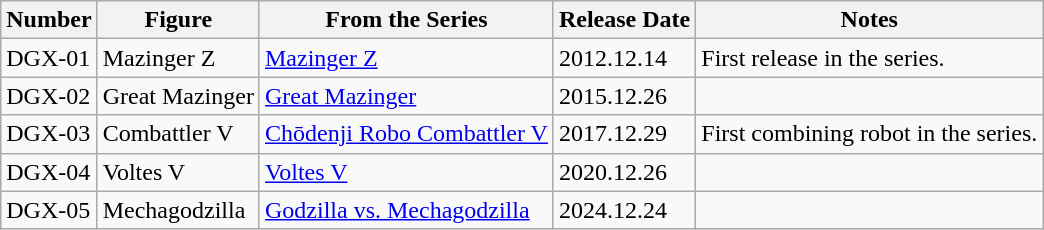<table class="wikitable sortable">
<tr>
<th>Number</th>
<th>Figure</th>
<th>From the Series</th>
<th>Release Date</th>
<th>Notes</th>
</tr>
<tr>
<td>DGX-01</td>
<td>Mazinger Z</td>
<td><a href='#'>Mazinger Z</a></td>
<td>2012.12.14</td>
<td>First release in the series.</td>
</tr>
<tr>
<td>DGX-02</td>
<td>Great Mazinger</td>
<td><a href='#'>Great Mazinger</a></td>
<td>2015.12.26</td>
<td></td>
</tr>
<tr>
<td>DGX-03</td>
<td>Combattler V</td>
<td><a href='#'>Chōdenji Robo Combattler V</a></td>
<td>2017.12.29</td>
<td>First combining robot in the series.</td>
</tr>
<tr>
<td>DGX-04</td>
<td>Voltes V</td>
<td><a href='#'>Voltes V</a></td>
<td>2020.12.26</td>
<td></td>
</tr>
<tr>
<td>DGX-05</td>
<td>Mechagodzilla</td>
<td><a href='#'>Godzilla vs. Mechagodzilla</a></td>
<td>2024.12.24</td>
<td></td>
</tr>
</table>
